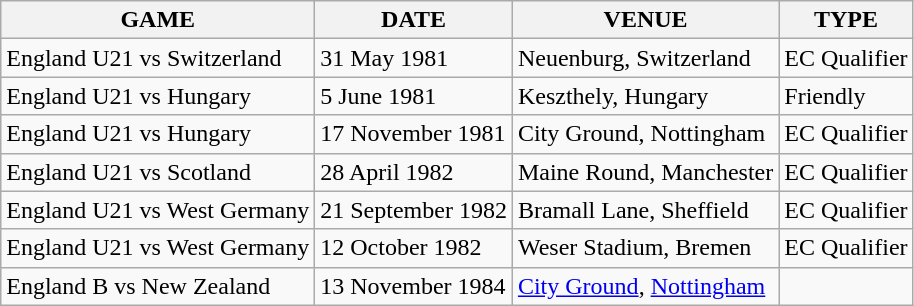<table class="wikitable">
<tr>
<th>GAME</th>
<th>DATE</th>
<th>VENUE</th>
<th>TYPE</th>
</tr>
<tr>
<td>England U21 vs Switzerland</td>
<td>31 May 1981</td>
<td>Neuenburg, Switzerland</td>
<td>EC Qualifier</td>
</tr>
<tr>
<td>England U21 vs Hungary</td>
<td>5 June 1981</td>
<td>Keszthely, Hungary</td>
<td>Friendly</td>
</tr>
<tr>
<td>England U21 vs Hungary</td>
<td>17 November 1981</td>
<td>City Ground, Nottingham</td>
<td>EC Qualifier</td>
</tr>
<tr>
<td>England U21 vs Scotland</td>
<td>28 April 1982</td>
<td>Maine Round, Manchester</td>
<td>EC Qualifier</td>
</tr>
<tr>
<td>England U21 vs West Germany</td>
<td>21 September 1982</td>
<td>Bramall Lane, Sheffield</td>
<td>EC Qualifier</td>
</tr>
<tr>
<td>England U21 vs West Germany</td>
<td>12 October 1982</td>
<td>Weser Stadium, Bremen</td>
<td>EC Qualifier</td>
</tr>
<tr>
<td>England B vs New Zealand</td>
<td>13 November 1984</td>
<td><a href='#'>City Ground</a>, <a href='#'>Nottingham</a></td>
<td></td>
</tr>
</table>
